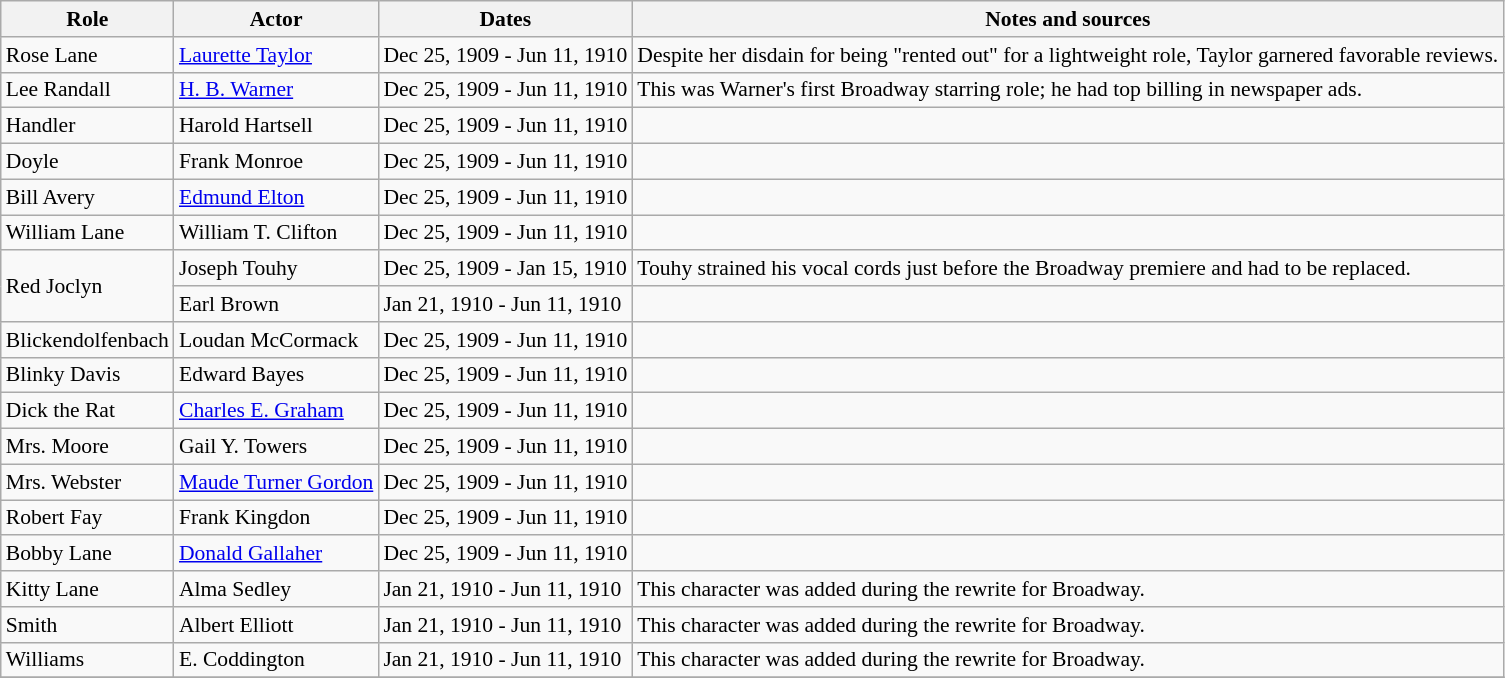<table class="wikitable sortable plainrowheaders" style="font-size: 90%">
<tr>
<th scope="col">Role</th>
<th scope="col">Actor</th>
<th scope="col">Dates</th>
<th scope="col">Notes and sources</th>
</tr>
<tr>
<td>Rose Lane</td>
<td><a href='#'>Laurette Taylor</a></td>
<td>Dec 25, 1909 - Jun 11, 1910</td>
<td>Despite her disdain for being "rented out" for a lightweight role, Taylor garnered favorable reviews.</td>
</tr>
<tr>
<td>Lee Randall</td>
<td><a href='#'>H. B. Warner</a></td>
<td>Dec 25, 1909 - Jun 11, 1910</td>
<td>This was Warner's first Broadway starring role; he had top billing in newspaper ads.</td>
</tr>
<tr>
<td>Handler</td>
<td>Harold Hartsell</td>
<td>Dec 25, 1909 - Jun 11, 1910</td>
<td></td>
</tr>
<tr>
<td>Doyle</td>
<td>Frank Monroe</td>
<td>Dec 25, 1909 - Jun 11, 1910</td>
<td></td>
</tr>
<tr>
<td>Bill Avery</td>
<td><a href='#'>Edmund Elton</a></td>
<td>Dec 25, 1909 - Jun 11, 1910</td>
<td></td>
</tr>
<tr>
<td>William Lane</td>
<td>William T. Clifton</td>
<td>Dec 25, 1909 - Jun 11, 1910</td>
<td></td>
</tr>
<tr>
<td rowspan=2>Red Joclyn</td>
<td>Joseph Touhy</td>
<td>Dec 25, 1909 - Jan 15, 1910</td>
<td>Touhy strained his vocal cords just before the Broadway premiere and had to be replaced.</td>
</tr>
<tr>
<td>Earl Brown</td>
<td>Jan 21, 1910 - Jun 11, 1910</td>
<td></td>
</tr>
<tr>
<td>Blickendolfenbach</td>
<td>Loudan McCormack</td>
<td>Dec 25, 1909 - Jun 11, 1910</td>
<td></td>
</tr>
<tr>
<td>Blinky Davis</td>
<td>Edward Bayes</td>
<td>Dec 25, 1909 - Jun 11, 1910</td>
<td></td>
</tr>
<tr>
<td>Dick the Rat</td>
<td><a href='#'>Charles E. Graham</a></td>
<td>Dec 25, 1909 - Jun 11, 1910</td>
<td></td>
</tr>
<tr>
<td>Mrs. Moore</td>
<td>Gail Y. Towers</td>
<td>Dec 25, 1909 - Jun 11, 1910</td>
<td></td>
</tr>
<tr>
<td>Mrs. Webster</td>
<td><a href='#'>Maude Turner Gordon</a></td>
<td>Dec 25, 1909 - Jun 11, 1910</td>
<td></td>
</tr>
<tr>
<td>Robert Fay</td>
<td>Frank Kingdon</td>
<td>Dec 25, 1909 - Jun 11, 1910</td>
<td></td>
</tr>
<tr>
<td>Bobby Lane</td>
<td><a href='#'>Donald Gallaher</a></td>
<td>Dec 25, 1909 - Jun 11, 1910</td>
<td></td>
</tr>
<tr>
<td>Kitty Lane</td>
<td>Alma Sedley</td>
<td>Jan 21, 1910 - Jun 11, 1910</td>
<td>This character was added during the rewrite for Broadway.</td>
</tr>
<tr>
<td>Smith</td>
<td>Albert Elliott</td>
<td>Jan 21, 1910 - Jun 11, 1910</td>
<td>This character was added during the rewrite for Broadway.</td>
</tr>
<tr>
<td>Williams</td>
<td>E. Coddington</td>
<td>Jan 21, 1910 - Jun 11, 1910</td>
<td>This character was added during the rewrite for Broadway.</td>
</tr>
<tr>
</tr>
</table>
